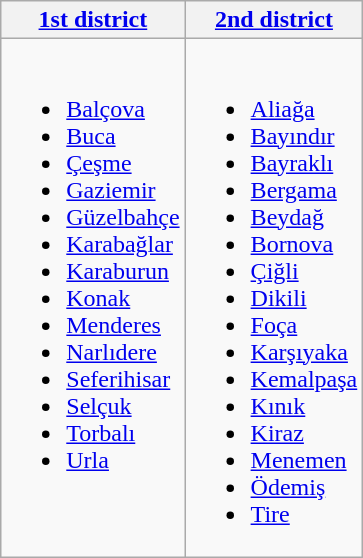<table class="wikitable">
<tr>
<th><a href='#'>1st district</a></th>
<th><a href='#'>2nd district</a></th>
</tr>
<tr style="vertical-align:top">
<td><br><ul><li><a href='#'>Balçova</a></li><li><a href='#'>Buca</a></li><li><a href='#'>Çeşme</a></li><li><a href='#'>Gaziemir</a></li><li><a href='#'>Güzelbahçe</a></li><li><a href='#'>Karabağlar</a></li><li><a href='#'>Karaburun</a></li><li><a href='#'>Konak</a></li><li><a href='#'>Menderes</a></li><li><a href='#'>Narlıdere</a></li><li><a href='#'>Seferihisar</a></li><li><a href='#'>Selçuk</a></li><li><a href='#'>Torbalı</a></li><li><a href='#'>Urla</a></li></ul></td>
<td><br><ul><li><a href='#'>Aliağa</a></li><li><a href='#'>Bayındır</a></li><li><a href='#'>Bayraklı</a></li><li><a href='#'>Bergama</a></li><li><a href='#'>Beydağ</a></li><li><a href='#'>Bornova</a></li><li><a href='#'>Çiğli</a></li><li><a href='#'>Dikili</a></li><li><a href='#'>Foça</a></li><li><a href='#'>Karşıyaka</a></li><li><a href='#'>Kemalpaşa</a></li><li><a href='#'>Kınık</a></li><li><a href='#'>Kiraz</a></li><li><a href='#'>Menemen</a></li><li><a href='#'>Ödemiş</a></li><li><a href='#'>Tire</a></li></ul></td>
</tr>
</table>
